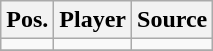<table class="wikitable">
<tr>
<th>Pos.</th>
<th>Player</th>
<th>Source</th>
</tr>
<tr>
<td></td>
<td align=left></td>
<td></td>
</tr>
<tr>
</tr>
</table>
